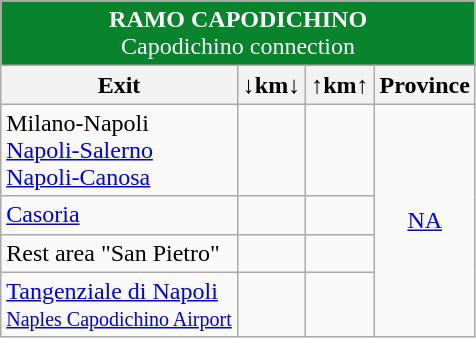<table class="wikitable">
<tr>
</tr>
<tr align="center" style="color: white;font-size:100%;" bgcolor="#08842c">
<td colspan="6"> <strong>RAMO CAPODICHINO</strong><br>Capodichino connection</td>
</tr>
<tr>
<th><strong>Exit</strong></th>
<th align="center"><strong>↓km↓</strong></th>
<th align="center"><strong>↑km↑</strong></th>
<th align="center"><strong>Province</strong></th>
</tr>
<tr>
<td>  Milano-Napoli<br> <a href='#'>Napoli-Salerno</a><br> <a href='#'>Napoli-Canosa</a></td>
<td align="right"></td>
<td align="right"></td>
<td align="center" rowspan=4><a href='#'>NA</a></td>
</tr>
<tr>
<td> <a href='#'>Casoria</a></td>
<td align="right"></td>
<td align="right"></td>
</tr>
<tr>
<td> Rest area "San Pietro"</td>
<td align="right"></td>
<td align="right"></td>
</tr>
<tr>
<td>  <a href='#'>Tangenziale di Napoli</a><br><small> <a href='#'>Naples Capodichino Airport</a></small></td>
<td align="right"></td>
<td align="right"></td>
</tr>
</table>
